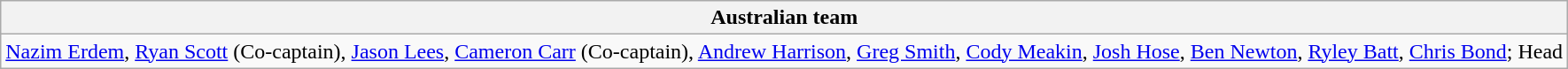<table class="wikitable">
<tr>
<th>Australian team</th>
</tr>
<tr>
<td><a href='#'>Nazim Erdem</a>, <a href='#'>Ryan Scott</a> (Co-captain), <a href='#'>Jason Lees</a>, <a href='#'>Cameron Carr</a> (Co-captain), <a href='#'>Andrew Harrison</a>, <a href='#'>Greg Smith</a>, <a href='#'>Cody Meakin</a>, <a href='#'>Josh Hose</a>, <a href='#'>Ben Newton</a>, <a href='#'>Ryley Batt</a>, <a href='#'>Chris Bond</a>; Head</td>
</tr>
</table>
